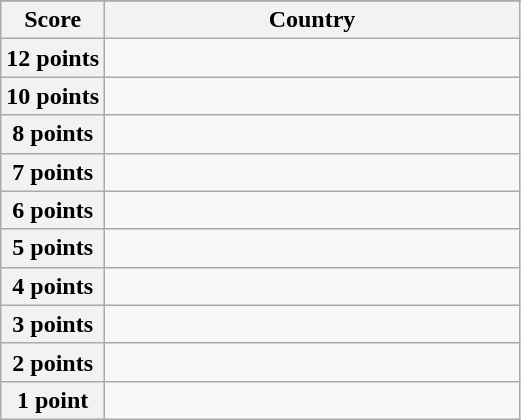<table class="wikitable">
<tr>
</tr>
<tr>
<th scope="col" width="20%">Score</th>
<th scope="col">Country</th>
</tr>
<tr>
<th scope="row">12 points</th>
<td></td>
</tr>
<tr>
<th scope="row">10 points</th>
<td></td>
</tr>
<tr>
<th scope="row">8 points</th>
<td></td>
</tr>
<tr>
<th scope="row">7 points</th>
<td></td>
</tr>
<tr>
<th scope="row">6 points</th>
<td></td>
</tr>
<tr>
<th scope="row">5 points</th>
<td></td>
</tr>
<tr>
<th scope="row">4 points</th>
<td></td>
</tr>
<tr>
<th scope="row">3 points</th>
<td></td>
</tr>
<tr>
<th scope="row">2 points</th>
<td></td>
</tr>
<tr>
<th scope="row">1 point</th>
<td></td>
</tr>
</table>
